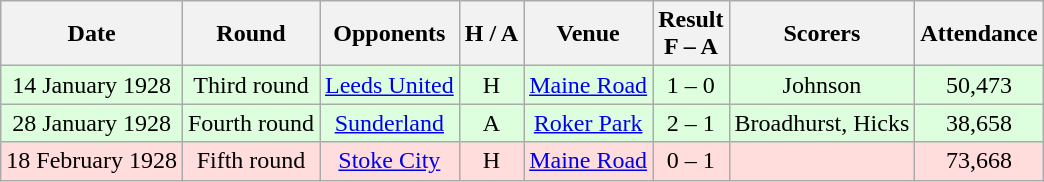<table class="wikitable" style="text-align:center">
<tr>
<th>Date</th>
<th>Round</th>
<th>Opponents</th>
<th>H / A</th>
<th>Venue</th>
<th>Result<br>F – A</th>
<th>Scorers</th>
<th>Attendance</th>
</tr>
<tr bgcolor="#ddffdd">
<td>14 January 1928</td>
<td>Third round</td>
<td><a href='#'>Leeds United</a></td>
<td>H</td>
<td><a href='#'>Maine Road</a></td>
<td>1 – 0</td>
<td>Johnson</td>
<td>50,473</td>
</tr>
<tr bgcolor="#ddffdd">
<td>28 January 1928</td>
<td>Fourth round</td>
<td><a href='#'>Sunderland</a></td>
<td>A</td>
<td><a href='#'>Roker Park</a></td>
<td>2 – 1</td>
<td>Broadhurst, Hicks</td>
<td>38,658</td>
</tr>
<tr bgcolor="#ffdddd">
<td>18 February 1928</td>
<td>Fifth round</td>
<td><a href='#'>Stoke City</a></td>
<td>H</td>
<td><a href='#'>Maine Road</a></td>
<td>0 – 1</td>
<td></td>
<td>73,668</td>
</tr>
</table>
